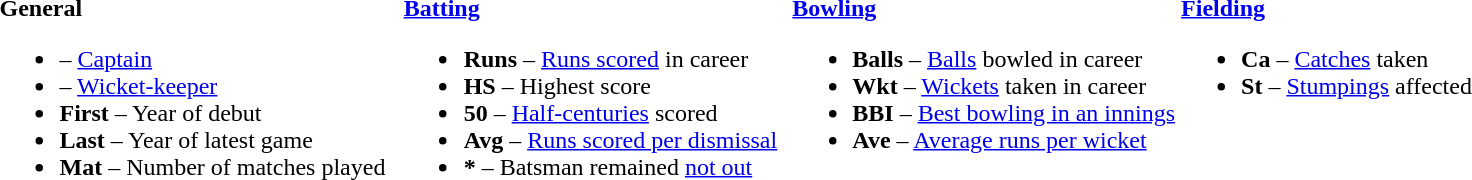<table>
<tr>
<td valign="top" style="width:26%"><br><strong>General</strong><ul><li> – <a href='#'>Captain</a></li><li> – <a href='#'>Wicket-keeper</a></li><li><strong>First</strong> – Year of debut</li><li><strong>Last</strong> – Year of latest game</li><li><strong>Mat</strong> – Number of matches played</li></ul></td>
<td valign="top" style="width:25%"><br><strong><a href='#'>Batting</a></strong><ul><li><strong>Runs</strong> – <a href='#'>Runs scored</a> in career</li><li><strong>HS</strong> – Highest score</li><li><strong>50</strong> – <a href='#'>Half-centuries</a> scored</li><li><strong>Avg</strong> – <a href='#'>Runs scored per dismissal</a></li><li><strong>*</strong> – Batsman remained <a href='#'>not out</a></li></ul></td>
<td valign="top" style="width:25%"><br><strong><a href='#'>Bowling</a></strong><ul><li><strong>Balls</strong> – <a href='#'>Balls</a> bowled in career</li><li><strong>Wkt</strong> – <a href='#'>Wickets</a> taken in career</li><li><strong>BBI</strong> – <a href='#'>Best bowling in an innings</a></li><li><strong>Ave</strong> – <a href='#'>Average runs per wicket</a></li></ul></td>
<td valign="top" style="width:24%"><br><strong><a href='#'>Fielding</a></strong><ul><li><strong>Ca</strong> – <a href='#'>Catches</a> taken</li><li><strong>St</strong> – <a href='#'>Stumpings</a> affected</li></ul></td>
</tr>
</table>
